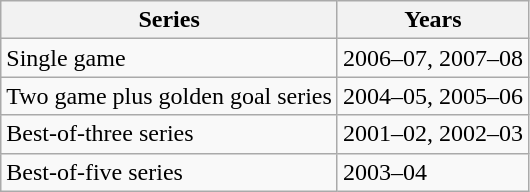<table class="wikitable">
<tr>
<th>Series</th>
<th>Years</th>
</tr>
<tr>
<td>Single game</td>
<td>2006–07, 2007–08</td>
</tr>
<tr>
<td>Two game plus golden goal series</td>
<td>2004–05, 2005–06</td>
</tr>
<tr>
<td>Best-of-three series</td>
<td>2001–02, 2002–03</td>
</tr>
<tr>
<td>Best-of-five series</td>
<td>2003–04</td>
</tr>
</table>
